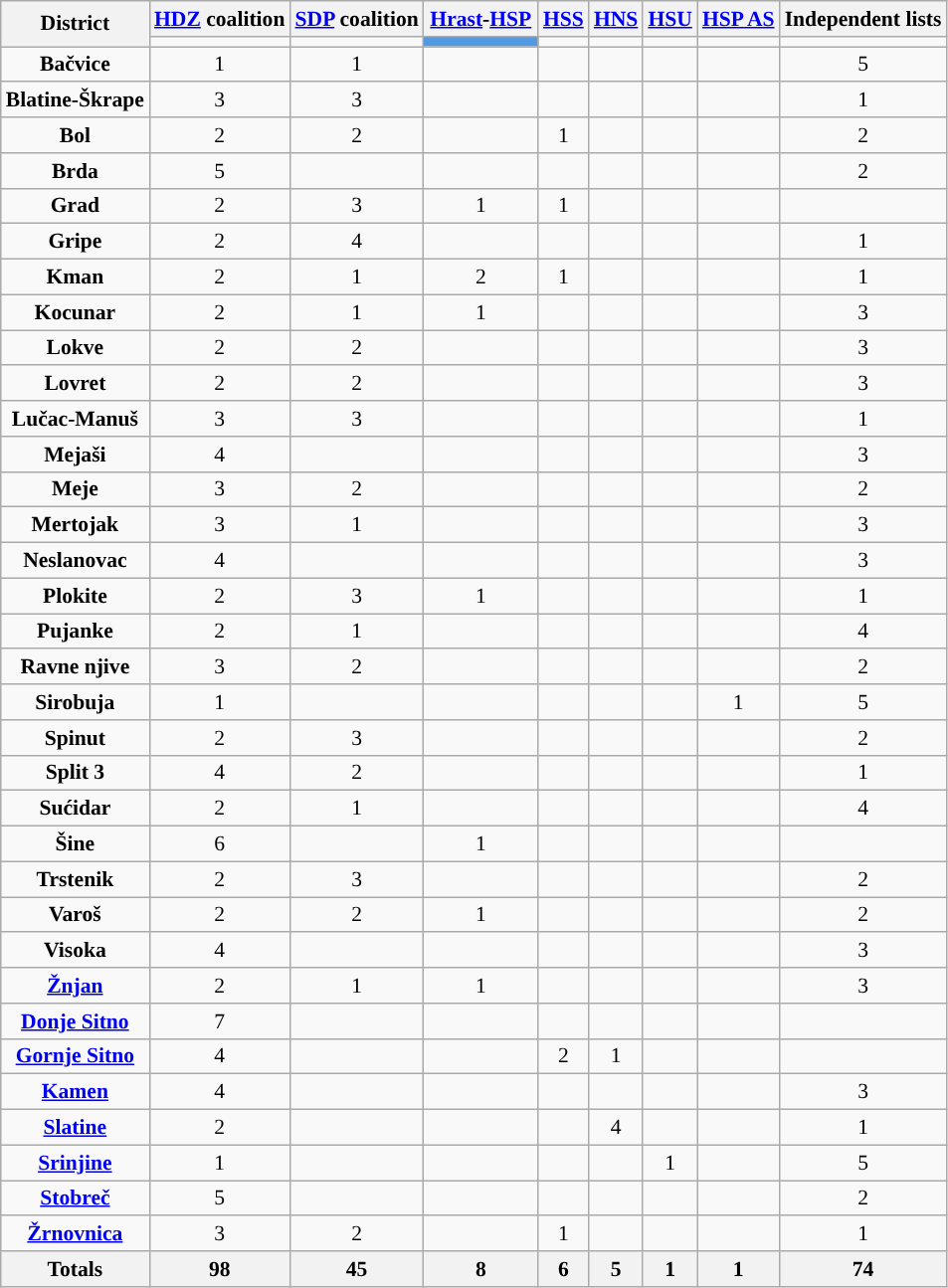<table class="wikitable" style="text-align:center; font-size:90%;">
<tr>
<th rowspan=2>District</th>
<th><a href='#'>HDZ</a> coalition</th>
<th><a href='#'>SDP</a> coalition</th>
<th><a href='#'>Hrast</a>-<a href='#'>HSP</a></th>
<th><a href='#'>HSS</a></th>
<th><a href='#'>HNS</a></th>
<th><a href='#'>HSU</a></th>
<th><a href='#'>HSP AS</a></th>
<th>Independent lists</th>
</tr>
<tr>
<td style="background: "></td>
<td style="background: "></td>
<td style="background: #5299E1" width="70px"></td>
<td style="background: "></td>
<td style="background: "></td>
<td style="background: "></td>
<td style="background: "></td>
<td style="background: "></td>
</tr>
<tr>
<td><strong>Bačvice</strong></td>
<td>1</td>
<td>1</td>
<td></td>
<td></td>
<td></td>
<td></td>
<td></td>
<td>5</td>
</tr>
<tr>
<td><strong>Blatine-Škrape</strong></td>
<td>3</td>
<td>3</td>
<td></td>
<td></td>
<td></td>
<td></td>
<td></td>
<td>1</td>
</tr>
<tr>
<td><strong>Bol</strong></td>
<td>2</td>
<td>2</td>
<td></td>
<td>1</td>
<td></td>
<td></td>
<td></td>
<td>2</td>
</tr>
<tr>
<td><strong>Brda</strong></td>
<td>5</td>
<td></td>
<td></td>
<td></td>
<td></td>
<td></td>
<td></td>
<td>2</td>
</tr>
<tr>
<td><strong>Grad</strong></td>
<td>2</td>
<td>3</td>
<td>1</td>
<td>1</td>
<td></td>
<td></td>
<td></td>
<td></td>
</tr>
<tr>
<td><strong>Gripe</strong></td>
<td>2</td>
<td>4</td>
<td></td>
<td></td>
<td></td>
<td></td>
<td></td>
<td>1</td>
</tr>
<tr>
<td><strong>Kman</strong></td>
<td>2</td>
<td>1</td>
<td>2</td>
<td>1</td>
<td></td>
<td></td>
<td></td>
<td>1</td>
</tr>
<tr>
<td><strong>Kocunar</strong></td>
<td>2</td>
<td>1</td>
<td>1</td>
<td></td>
<td></td>
<td></td>
<td></td>
<td>3</td>
</tr>
<tr>
<td><strong>Lokve</strong></td>
<td>2</td>
<td>2</td>
<td></td>
<td></td>
<td></td>
<td></td>
<td></td>
<td>3</td>
</tr>
<tr>
<td><strong>Lovret</strong></td>
<td>2</td>
<td>2</td>
<td></td>
<td></td>
<td></td>
<td></td>
<td></td>
<td>3</td>
</tr>
<tr>
<td><strong>Lučac-Manuš</strong></td>
<td>3</td>
<td>3</td>
<td></td>
<td></td>
<td></td>
<td></td>
<td></td>
<td>1</td>
</tr>
<tr>
<td><strong>Mejaši</strong></td>
<td>4</td>
<td></td>
<td></td>
<td></td>
<td></td>
<td></td>
<td></td>
<td>3</td>
</tr>
<tr>
<td><strong>Meje</strong></td>
<td>3</td>
<td>2</td>
<td></td>
<td></td>
<td></td>
<td></td>
<td></td>
<td>2</td>
</tr>
<tr>
<td><strong>Mertojak</strong></td>
<td>3</td>
<td>1</td>
<td></td>
<td></td>
<td></td>
<td></td>
<td></td>
<td>3</td>
</tr>
<tr>
<td><strong>Neslanovac</strong></td>
<td>4</td>
<td></td>
<td></td>
<td></td>
<td></td>
<td></td>
<td></td>
<td>3</td>
</tr>
<tr>
<td><strong>Plokite</strong></td>
<td>2</td>
<td>3</td>
<td>1</td>
<td></td>
<td></td>
<td></td>
<td></td>
<td>1</td>
</tr>
<tr>
<td><strong>Pujanke</strong></td>
<td>2</td>
<td>1</td>
<td></td>
<td></td>
<td></td>
<td></td>
<td></td>
<td>4</td>
</tr>
<tr>
<td><strong>Ravne njive</strong></td>
<td>3</td>
<td>2</td>
<td></td>
<td></td>
<td></td>
<td></td>
<td></td>
<td>2</td>
</tr>
<tr>
<td><strong>Sirobuja</strong></td>
<td>1</td>
<td></td>
<td></td>
<td></td>
<td></td>
<td></td>
<td>1</td>
<td>5</td>
</tr>
<tr>
<td><strong>Spinut</strong></td>
<td>2</td>
<td>3</td>
<td></td>
<td></td>
<td></td>
<td></td>
<td></td>
<td>2</td>
</tr>
<tr>
<td><strong>Split 3</strong></td>
<td>4</td>
<td>2</td>
<td></td>
<td></td>
<td></td>
<td></td>
<td></td>
<td>1</td>
</tr>
<tr>
<td><strong>Sućidar</strong></td>
<td>2</td>
<td>1</td>
<td></td>
<td></td>
<td></td>
<td></td>
<td></td>
<td>4</td>
</tr>
<tr>
<td><strong>Šine</strong></td>
<td>6</td>
<td></td>
<td>1</td>
<td></td>
<td></td>
<td></td>
<td></td>
<td></td>
</tr>
<tr>
<td><strong>Trstenik</strong></td>
<td>2</td>
<td>3</td>
<td></td>
<td></td>
<td></td>
<td></td>
<td></td>
<td>2</td>
</tr>
<tr>
<td><strong>Varoš</strong></td>
<td>2</td>
<td>2</td>
<td>1</td>
<td></td>
<td></td>
<td></td>
<td></td>
<td>2</td>
</tr>
<tr>
<td><strong>Visoka</strong></td>
<td>4</td>
<td></td>
<td></td>
<td></td>
<td></td>
<td></td>
<td></td>
<td>3</td>
</tr>
<tr>
<td><strong><a href='#'>Žnjan</a></strong></td>
<td>2</td>
<td>1</td>
<td>1</td>
<td></td>
<td></td>
<td></td>
<td></td>
<td>3</td>
</tr>
<tr>
<td><strong><a href='#'>Donje Sitno</a></strong></td>
<td>7</td>
<td></td>
<td></td>
<td></td>
<td></td>
<td></td>
<td></td>
<td></td>
</tr>
<tr>
<td><strong><a href='#'>Gornje Sitno</a></strong></td>
<td>4</td>
<td></td>
<td></td>
<td>2</td>
<td>1</td>
<td></td>
<td></td>
<td></td>
</tr>
<tr>
<td><strong><a href='#'>Kamen</a></strong></td>
<td>4</td>
<td></td>
<td></td>
<td></td>
<td></td>
<td></td>
<td></td>
<td>3</td>
</tr>
<tr>
<td><strong><a href='#'>Slatine</a></strong></td>
<td>2</td>
<td></td>
<td></td>
<td></td>
<td>4</td>
<td></td>
<td></td>
<td>1</td>
</tr>
<tr>
<td><strong><a href='#'>Srinjine</a></strong></td>
<td>1</td>
<td></td>
<td></td>
<td></td>
<td></td>
<td>1</td>
<td></td>
<td>5</td>
</tr>
<tr>
<td><strong><a href='#'>Stobreč</a></strong></td>
<td>5</td>
<td></td>
<td></td>
<td></td>
<td></td>
<td></td>
<td></td>
<td>2</td>
</tr>
<tr>
<td><strong><a href='#'>Žrnovnica</a></strong></td>
<td>3</td>
<td>2</td>
<td></td>
<td>1</td>
<td></td>
<td></td>
<td></td>
<td>1</td>
</tr>
<tr>
<th>Totals</th>
<th>98</th>
<th>45</th>
<th>8</th>
<th>6</th>
<th>5</th>
<th>1</th>
<th>1</th>
<th>74</th>
</tr>
</table>
